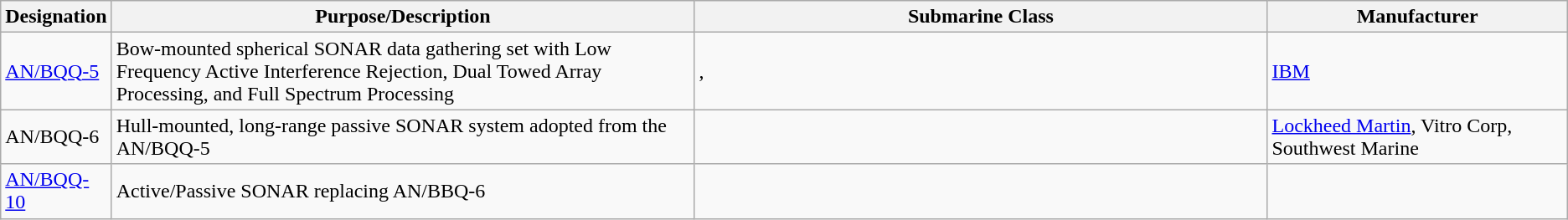<table class="wikitable sortable">
<tr>
<th scope="col">Designation</th>
<th scope="col" style="width: 500px;">Purpose/Description</th>
<th scope="col" style="width: 500px;">Submarine Class</th>
<th scope="col" style="width: 250px;">Manufacturer</th>
</tr>
<tr>
<td><a href='#'>AN/BQQ-5</a></td>
<td>Bow-mounted spherical SONAR data gathering set with Low Frequency Active Interference Rejection, Dual Towed Array Processing, and Full Spectrum Processing</td>
<td>, </td>
<td><a href='#'>IBM</a></td>
</tr>
<tr>
<td>AN/BQQ-6</td>
<td>Hull-mounted, long-range passive SONAR system adopted from the AN/BQQ-5</td>
<td></td>
<td><a href='#'>Lockheed Martin</a>, Vitro Corp, Southwest Marine</td>
</tr>
<tr>
<td><a href='#'>AN/BQQ-10</a></td>
<td>Active/Passive SONAR replacing AN/BBQ-6</td>
<td></td>
<td></td>
</tr>
</table>
